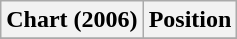<table class="wikitable">
<tr>
<th>Chart (2006)</th>
<th>Position</th>
</tr>
<tr>
</tr>
</table>
